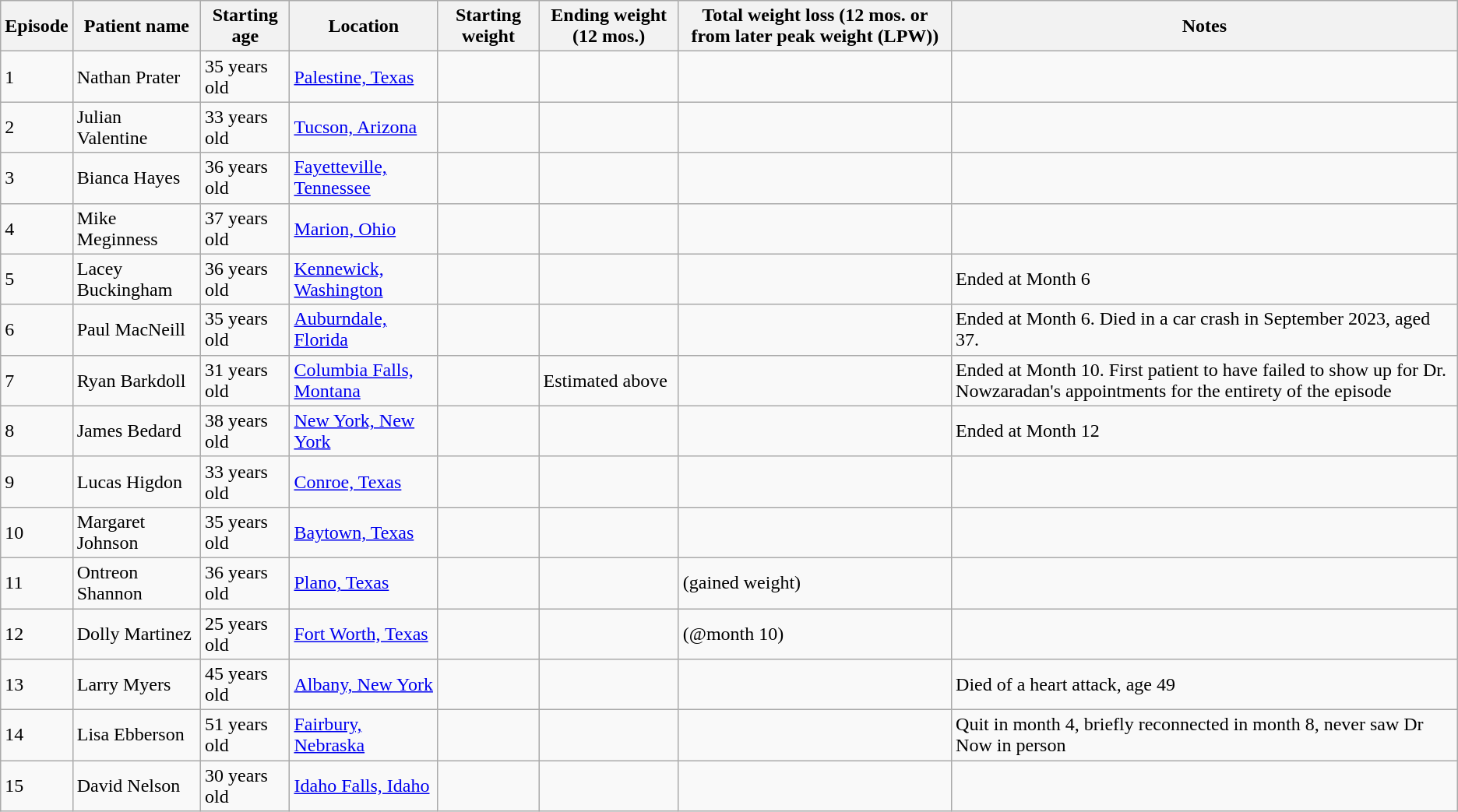<table class="wikitable sortable ">
<tr>
<th>Episode</th>
<th>Patient name</th>
<th>Starting age</th>
<th>Location</th>
<th>Starting weight</th>
<th>Ending weight (12 mos.)</th>
<th>Total weight loss (12 mos. or from later peak weight (LPW))</th>
<th>Notes</th>
</tr>
<tr>
<td>1</td>
<td>Nathan Prater</td>
<td>35 years old</td>
<td><a href='#'>Palestine, Texas</a></td>
<td></td>
<td></td>
<td></td>
<td></td>
</tr>
<tr>
<td>2</td>
<td>Julian Valentine</td>
<td>33 years old</td>
<td><a href='#'>Tucson, Arizona</a></td>
<td></td>
<td></td>
<td></td>
<td></td>
</tr>
<tr>
<td>3</td>
<td>Bianca Hayes</td>
<td>36 years old</td>
<td><a href='#'>Fayetteville, Tennessee</a></td>
<td></td>
<td></td>
<td></td>
<td></td>
</tr>
<tr>
<td>4</td>
<td>Mike Meginness</td>
<td>37 years old</td>
<td><a href='#'>Marion, Ohio</a></td>
<td></td>
<td></td>
<td></td>
<td></td>
</tr>
<tr>
<td>5</td>
<td>Lacey Buckingham</td>
<td>36 years old</td>
<td><a href='#'>Kennewick, Washington</a></td>
<td></td>
<td></td>
<td></td>
<td>Ended at Month 6</td>
</tr>
<tr>
<td>6</td>
<td>Paul MacNeill</td>
<td>35 years old</td>
<td><a href='#'>Auburndale, Florida</a></td>
<td></td>
<td></td>
<td></td>
<td>Ended at Month 6. Died in a car crash in September 2023, aged 37.</td>
</tr>
<tr>
<td>7</td>
<td>Ryan Barkdoll</td>
<td>31 years old</td>
<td><a href='#'>Columbia Falls, Montana</a></td>
<td></td>
<td>Estimated above </td>
<td></td>
<td>Ended at Month 10. First patient to have failed to show up for Dr. Nowzaradan's appointments for the entirety of the episode</td>
</tr>
<tr>
<td>8</td>
<td>James Bedard</td>
<td>38 years old</td>
<td><a href='#'>New York, New York</a></td>
<td></td>
<td></td>
<td></td>
<td>Ended at Month 12</td>
</tr>
<tr>
<td>9</td>
<td>Lucas Higdon</td>
<td>33 years old</td>
<td><a href='#'>Conroe, Texas</a></td>
<td></td>
<td></td>
<td></td>
<td></td>
</tr>
<tr>
<td>10</td>
<td>Margaret Johnson</td>
<td>35 years old</td>
<td><a href='#'>Baytown, Texas</a></td>
<td></td>
<td></td>
<td></td>
<td></td>
</tr>
<tr>
<td>11</td>
<td>Ontreon Shannon</td>
<td>36 years old</td>
<td><a href='#'>Plano, Texas</a></td>
<td></td>
<td></td>
<td> (gained weight)</td>
<td></td>
</tr>
<tr>
<td>12</td>
<td>Dolly Martinez</td>
<td>25 years old</td>
<td><a href='#'>Fort Worth, Texas</a></td>
<td></td>
<td></td>
<td> (@month 10)</td>
<td></td>
</tr>
<tr>
<td>13</td>
<td>Larry Myers</td>
<td>45 years old</td>
<td><a href='#'>Albany, New York</a></td>
<td></td>
<td></td>
<td></td>
<td>Died of a heart attack, age 49</td>
</tr>
<tr>
<td>14</td>
<td>Lisa Ebberson</td>
<td>51 years old</td>
<td><a href='#'>Fairbury, Nebraska</a></td>
<td></td>
<td></td>
<td></td>
<td>Quit in month 4, briefly reconnected in month 8, never saw Dr Now in person</td>
</tr>
<tr>
<td>15</td>
<td>David Nelson</td>
<td>30 years old</td>
<td><a href='#'>Idaho Falls, Idaho</a></td>
<td></td>
<td></td>
<td></td>
<td></td>
</tr>
</table>
